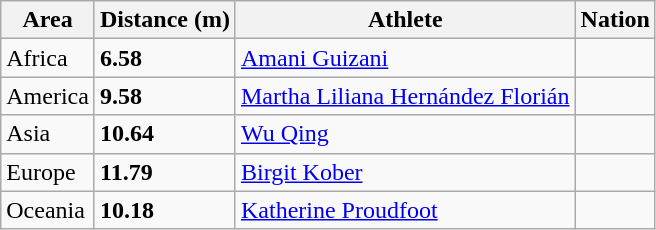<table class="wikitable">
<tr>
<th>Area</th>
<th>Distance (m)</th>
<th>Athlete</th>
<th>Nation</th>
</tr>
<tr>
<td>Africa</td>
<td><strong>6.58</strong></td>
<td><a href='#'>Amani Guizani</a></td>
<td></td>
</tr>
<tr>
<td>America</td>
<td><strong>9.58</strong></td>
<td><a href='#'>Martha Liliana Hernández Florián</a></td>
<td></td>
</tr>
<tr>
<td>Asia</td>
<td><strong>10.64</strong></td>
<td><a href='#'>Wu Qing</a></td>
<td></td>
</tr>
<tr>
<td>Europe</td>
<td><strong>11.79</strong> </td>
<td><a href='#'>Birgit Kober</a></td>
<td></td>
</tr>
<tr>
<td>Oceania</td>
<td><strong>10.18</strong></td>
<td><a href='#'>Katherine Proudfoot</a></td>
<td></td>
</tr>
</table>
